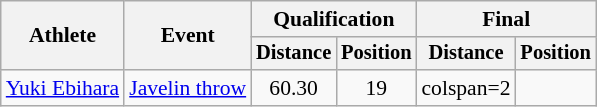<table class=wikitable style="font-size:90%">
<tr>
<th rowspan="2">Athlete</th>
<th rowspan="2">Event</th>
<th colspan="2">Qualification</th>
<th colspan="2">Final</th>
</tr>
<tr style="font-size:95%">
<th>Distance</th>
<th>Position</th>
<th>Distance</th>
<th>Position</th>
</tr>
<tr style=text-align:center>
<td style=text-align:left><a href='#'>Yuki Ebihara</a></td>
<td style=text-align:left><a href='#'>Javelin throw</a></td>
<td>60.30</td>
<td>19</td>
<td>colspan=2 </td>
</tr>
</table>
